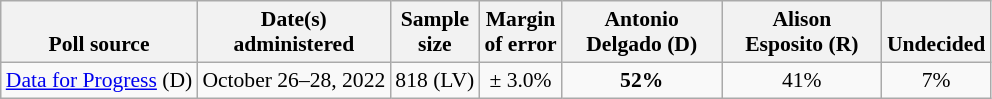<table class="wikitable" style="font-size:90%;text-align:center;">
<tr valign=bottom>
<th>Poll source</th>
<th>Date(s)<br>administered</th>
<th>Sample<br>size</th>
<th>Margin<br>of error</th>
<th style="width:100px;">Antonio<br>Delgado (D)</th>
<th style="width:100px;">Alison<br>Esposito (R)</th>
<th>Undecided</th>
</tr>
<tr>
<td style="text-align:left;"><a href='#'>Data for Progress</a> (D)</td>
<td>October 26–28, 2022</td>
<td>818 (LV)</td>
<td>± 3.0%</td>
<td><strong>52%</strong></td>
<td>41%</td>
<td>7%</td>
</tr>
</table>
